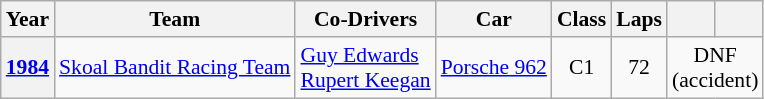<table class="wikitable" style="text-align:center; font-size:90%">
<tr>
<th>Year</th>
<th>Team</th>
<th>Co-Drivers</th>
<th>Car</th>
<th>Class</th>
<th>Laps</th>
<th></th>
<th></th>
</tr>
<tr>
<th><a href='#'>1984</a></th>
<td align="left" nowrap> <a href='#'>Skoal Bandit Racing Team</a></td>
<td align="left" nowrap> <a href='#'>Guy Edwards</a><br> <a href='#'>Rupert Keegan</a></td>
<td align="left" nowrap><a href='#'>Porsche 962</a></td>
<td>C1</td>
<td>72</td>
<td colspan=2>DNF<br>(accident)</td>
</tr>
</table>
